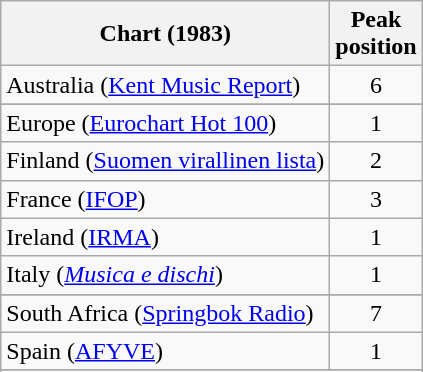<table class="wikitable sortable">
<tr>
<th>Chart (1983)</th>
<th>Peak<br>position</th>
</tr>
<tr>
<td>Australia (<a href='#'>Kent Music Report</a>)</td>
<td align="center">6</td>
</tr>
<tr>
</tr>
<tr>
</tr>
<tr>
<td>Europe (<a href='#'>Eurochart Hot 100</a>)</td>
<td align="center">1</td>
</tr>
<tr>
<td>Finland (<a href='#'>Suomen virallinen lista</a>)</td>
<td align="center">2</td>
</tr>
<tr>
<td>France (<a href='#'>IFOP</a>)</td>
<td align="center">3</td>
</tr>
<tr>
<td>Ireland (<a href='#'>IRMA</a>)</td>
<td align="center">1</td>
</tr>
<tr>
<td>Italy (<em><a href='#'>Musica e dischi</a></em>)</td>
<td align="center">1</td>
</tr>
<tr>
</tr>
<tr>
</tr>
<tr>
</tr>
<tr>
</tr>
<tr>
<td>South Africa (<a href='#'>Springbok Radio</a>)</td>
<td align="center">7</td>
</tr>
<tr>
<td>Spain (<a href='#'>AFYVE</a>)</td>
<td align="center">1</td>
</tr>
<tr>
</tr>
<tr>
</tr>
<tr>
</tr>
<tr>
</tr>
</table>
